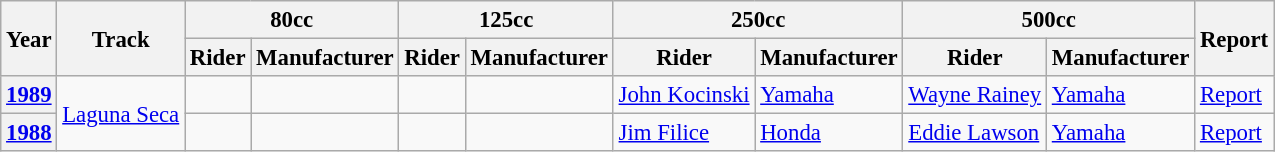<table class="wikitable" style="font-size: 95%;">
<tr>
<th rowspan=2>Year</th>
<th rowspan=2>Track</th>
<th colspan=2>80cc</th>
<th colspan=2>125cc</th>
<th colspan=2>250cc</th>
<th colspan=2>500cc</th>
<th rowspan=2>Report</th>
</tr>
<tr>
<th>Rider</th>
<th>Manufacturer</th>
<th>Rider</th>
<th>Manufacturer</th>
<th>Rider</th>
<th>Manufacturer</th>
<th>Rider</th>
<th>Manufacturer</th>
</tr>
<tr>
<th><a href='#'>1989</a></th>
<td rowspan="2"><a href='#'>Laguna Seca</a></td>
<td></td>
<td></td>
<td></td>
<td></td>
<td> <a href='#'>John Kocinski</a></td>
<td><a href='#'>Yamaha</a></td>
<td> <a href='#'>Wayne Rainey</a></td>
<td><a href='#'>Yamaha</a></td>
<td><a href='#'>Report</a></td>
</tr>
<tr>
<th><a href='#'>1988</a></th>
<td></td>
<td></td>
<td></td>
<td></td>
<td> <a href='#'>Jim Filice</a></td>
<td><a href='#'>Honda</a></td>
<td> <a href='#'>Eddie Lawson</a></td>
<td><a href='#'>Yamaha</a></td>
<td><a href='#'>Report</a></td>
</tr>
</table>
